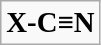<table class="wikitable floatright">
<tr>
<td><strong><big>X-C≡N</big></strong></td>
</tr>
</table>
